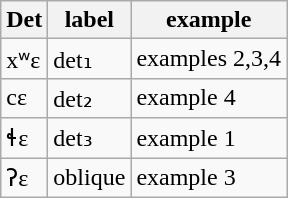<table class="wikitable">
<tr>
<th>Det</th>
<th>label</th>
<th>example</th>
</tr>
<tr>
<td>xʷε</td>
<td>det₁</td>
<td>examples 2,3,4</td>
</tr>
<tr>
<td>cε</td>
<td>det₂</td>
<td>example 4</td>
</tr>
<tr>
<td>ɬε</td>
<td>det₃</td>
<td>example 1</td>
</tr>
<tr>
<td>ʔε</td>
<td>oblique</td>
<td>example 3</td>
</tr>
</table>
